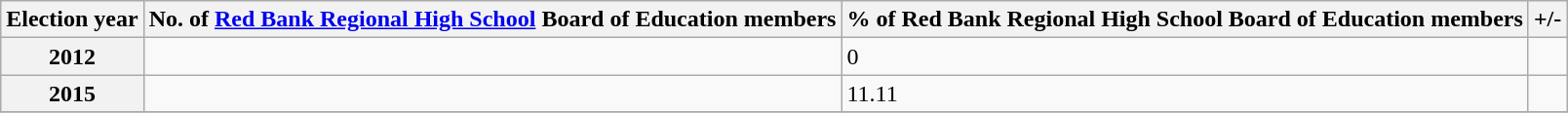<table class=wikitable>
<tr>
<th>Election year</th>
<th>No. of <a href='#'>Red Bank Regional High School</a> Board of Education members</th>
<th>% of Red Bank Regional High School Board of Education members</th>
<th>+/-</th>
</tr>
<tr>
<th>2012</th>
<td></td>
<td>0</td>
</tr>
<tr>
<th>2015</th>
<td></td>
<td>11.11</td>
<td></td>
</tr>
<tr>
</tr>
</table>
